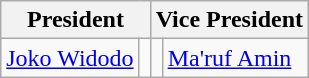<table class="wikitable">
<tr>
<th colspan="2">President</th>
<th colspan="2">Vice President</th>
</tr>
<tr>
<td align="right"><a href='#'>Joko Widodo</a></td>
<td align="right"></td>
<td align="left"></td>
<td align="left"><a href='#'>Ma'ruf Amin</a></td>
</tr>
</table>
